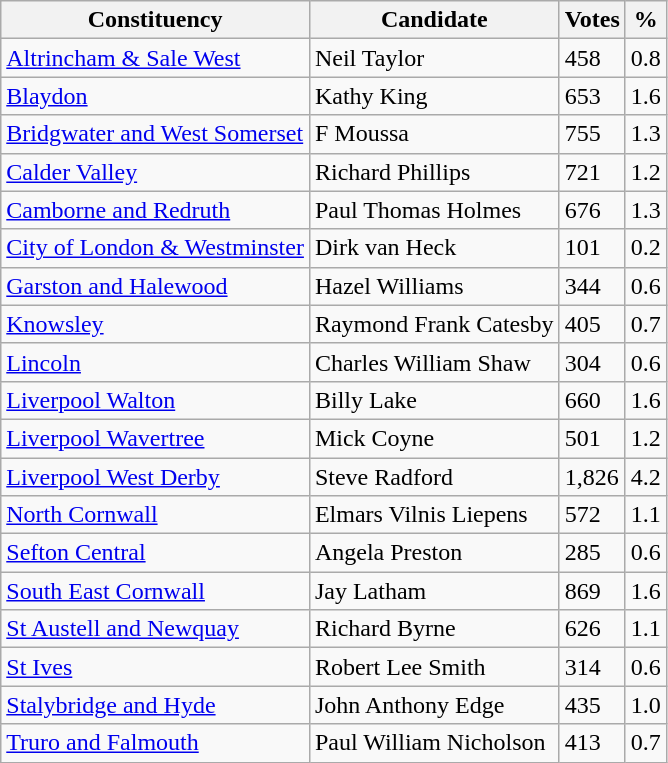<table class="wikitable">
<tr>
<th>Constituency</th>
<th>Candidate</th>
<th>Votes</th>
<th>%</th>
</tr>
<tr>
<td><a href='#'>Altrincham & Sale West</a></td>
<td>Neil Taylor</td>
<td>458</td>
<td>0.8</td>
</tr>
<tr>
<td><a href='#'>Blaydon</a></td>
<td>Kathy King</td>
<td>653</td>
<td>1.6</td>
</tr>
<tr>
<td><a href='#'>Bridgwater and West Somerset</a></td>
<td>F Moussa</td>
<td>755</td>
<td>1.3</td>
</tr>
<tr>
<td><a href='#'>Calder Valley</a></td>
<td>Richard Phillips</td>
<td>721</td>
<td>1.2</td>
</tr>
<tr>
<td><a href='#'>Camborne and Redruth</a></td>
<td>Paul Thomas Holmes</td>
<td>676</td>
<td>1.3</td>
</tr>
<tr>
<td><a href='#'>City of London & Westminster</a></td>
<td>Dirk van Heck</td>
<td>101</td>
<td>0.2</td>
</tr>
<tr>
<td><a href='#'>Garston and Halewood</a></td>
<td>Hazel Williams</td>
<td>344</td>
<td>0.6</td>
</tr>
<tr>
<td><a href='#'>Knowsley</a></td>
<td>Raymond Frank Catesby</td>
<td>405</td>
<td>0.7</td>
</tr>
<tr>
<td><a href='#'>Lincoln</a></td>
<td>Charles William Shaw</td>
<td>304</td>
<td>0.6</td>
</tr>
<tr>
<td><a href='#'>Liverpool Walton</a></td>
<td>Billy Lake</td>
<td>660</td>
<td>1.6</td>
</tr>
<tr>
<td><a href='#'>Liverpool Wavertree</a></td>
<td>Mick Coyne</td>
<td>501</td>
<td>1.2</td>
</tr>
<tr>
<td><a href='#'>Liverpool West Derby</a></td>
<td>Steve Radford</td>
<td>1,826</td>
<td>4.2</td>
</tr>
<tr>
<td><a href='#'>North Cornwall</a></td>
<td>Elmars Vilnis Liepens</td>
<td>572</td>
<td>1.1</td>
</tr>
<tr>
<td><a href='#'>Sefton Central</a></td>
<td>Angela Preston</td>
<td>285</td>
<td>0.6</td>
</tr>
<tr>
<td><a href='#'>South East Cornwall</a></td>
<td>Jay Latham</td>
<td>869</td>
<td>1.6</td>
</tr>
<tr>
<td><a href='#'>St Austell and Newquay</a></td>
<td>Richard Byrne</td>
<td>626</td>
<td>1.1</td>
</tr>
<tr>
<td><a href='#'>St Ives</a></td>
<td>Robert Lee Smith</td>
<td>314</td>
<td>0.6</td>
</tr>
<tr>
<td><a href='#'>Stalybridge and Hyde</a></td>
<td>John Anthony Edge</td>
<td>435</td>
<td>1.0</td>
</tr>
<tr>
<td><a href='#'>Truro and Falmouth</a></td>
<td>Paul William Nicholson</td>
<td>413</td>
<td>0.7</td>
</tr>
</table>
